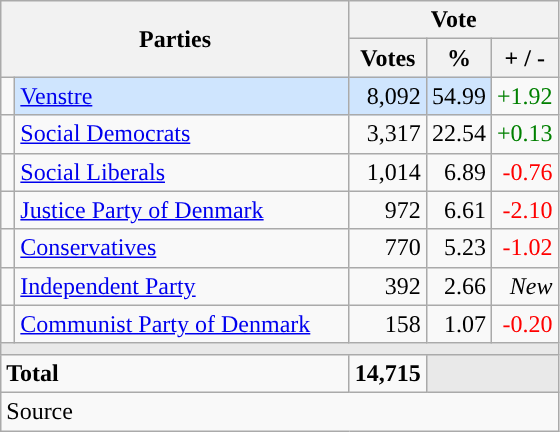<table class="wikitable" style="text-align:right;">
<tr>
<th style="text-align:centre;" rowspan="2" colspan="2" width="225">Parties</th>
<th colspan="3">Vote</th>
</tr>
<tr>
<th width="15">Votes</th>
<th width="15">%</th>
<th width="15">+ / -</th>
</tr>
<tr>
<td width="2" style="color:inherit;background:"></td>
<td bgcolor=#cfe5fe  align="left"><a href='#'>Venstre</a></td>
<td bgcolor=#cfe5fe>8,092</td>
<td bgcolor=#cfe5fe>54.99</td>
<td style=color:green;>+1.92</td>
</tr>
<tr>
<td width="2" style="color:inherit;background:"></td>
<td align="left"><a href='#'>Social Democrats</a></td>
<td>3,317</td>
<td>22.54</td>
<td style=color:green;>+0.13</td>
</tr>
<tr>
<td width="2" style="color:inherit;background:"></td>
<td align="left"><a href='#'>Social Liberals</a></td>
<td>1,014</td>
<td>6.89</td>
<td style=color:red;>-0.76</td>
</tr>
<tr>
<td width="2" style="color:inherit;background:"></td>
<td align="left"><a href='#'>Justice Party of Denmark</a></td>
<td>972</td>
<td>6.61</td>
<td style=color:red;>-2.10</td>
</tr>
<tr>
<td width="2" style="color:inherit;background:"></td>
<td align="left"><a href='#'>Conservatives</a></td>
<td>770</td>
<td>5.23</td>
<td style=color:red;>-1.02</td>
</tr>
<tr>
<td width="2" style="color:inherit;background:"></td>
<td align="left"><a href='#'>Independent Party</a></td>
<td>392</td>
<td>2.66</td>
<td><em>New</em></td>
</tr>
<tr>
<td width="2" style="color:inherit;background:"></td>
<td align="left"><a href='#'>Communist Party of Denmark</a></td>
<td>158</td>
<td>1.07</td>
<td style=color:red;>-0.20</td>
</tr>
<tr>
<td colspan="7" bgcolor="#E9E9E9"></td>
</tr>
<tr>
<td align="left" colspan="2"><strong>Total</strong></td>
<td><strong>14,715</strong></td>
<td bgcolor="#E9E9E9" colspan="2"></td>
</tr>
<tr>
<td align="left" colspan="6">Source</td>
</tr>
</table>
